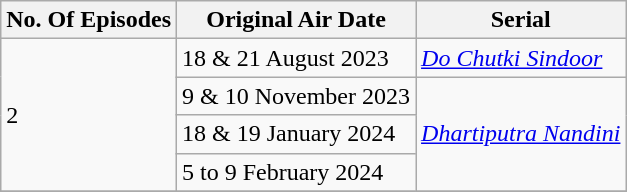<table class="wikitable sortable">
<tr>
<th>No. Of Episodes</th>
<th>Original Air Date</th>
<th>Serial</th>
</tr>
<tr>
<td rowspan="4">2</td>
<td>18 & 21 August 2023</td>
<td><em><a href='#'>Do Chutki Sindoor</a></em></td>
</tr>
<tr>
<td>9 & 10 November 2023</td>
<td rowspan="3"><em><a href='#'>Dhartiputra Nandini</a></em></td>
</tr>
<tr>
<td>18 & 19 January 2024</td>
</tr>
<tr>
<td>5 to 9 February 2024</td>
</tr>
<tr>
</tr>
</table>
